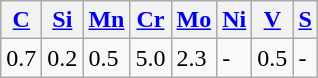<table class="wikitable">
<tr>
<th><a href='#'>C</a></th>
<th><a href='#'>Si</a></th>
<th><a href='#'>Mn</a></th>
<th><a href='#'>Cr</a></th>
<th><a href='#'>Mo</a></th>
<th><a href='#'>Ni</a></th>
<th><a href='#'>V</a></th>
<th><a href='#'>S</a></th>
</tr>
<tr>
<td>0.7</td>
<td>0.2</td>
<td>0.5</td>
<td>5.0</td>
<td>2.3</td>
<td>-</td>
<td>0.5</td>
<td>-</td>
</tr>
</table>
